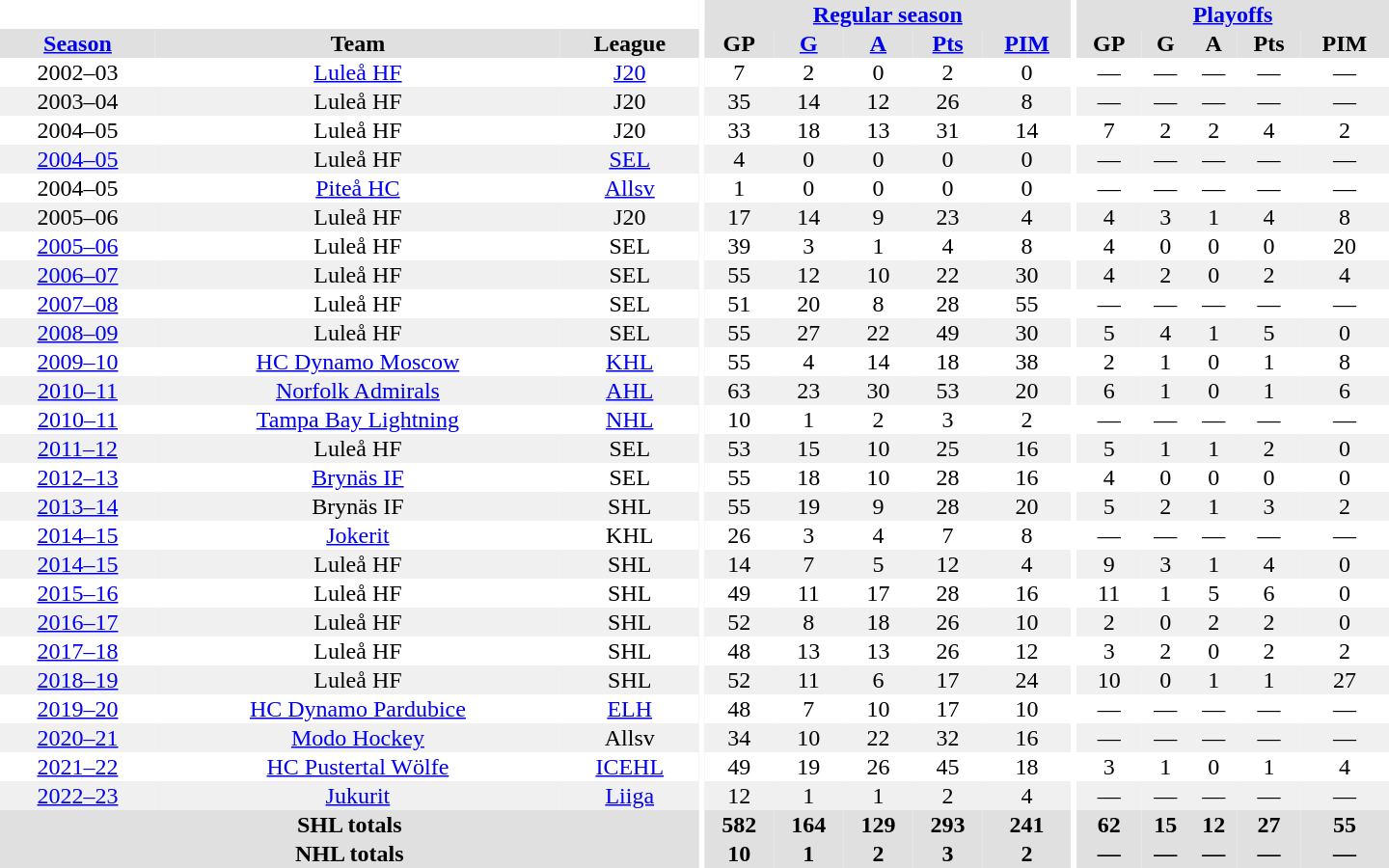<table border="0" cellpadding="1" cellspacing="0" style="text-align:center; width:60em">
<tr bgcolor="#e0e0e0">
<th colspan="3" bgcolor="#ffffff"></th>
<th rowspan="99" bgcolor="#ffffff"></th>
<th colspan="5"><a href='#'>Regular season</a></th>
<th rowspan="99" bgcolor="#ffffff"></th>
<th colspan="5"><a href='#'>Playoffs</a></th>
</tr>
<tr bgcolor="#e0e0e0">
<th><a href='#'>Season</a></th>
<th>Team</th>
<th>League</th>
<th>GP</th>
<th><a href='#'>G</a></th>
<th><a href='#'>A</a></th>
<th><a href='#'>Pts</a></th>
<th><a href='#'>PIM</a></th>
<th>GP</th>
<th>G</th>
<th>A</th>
<th>Pts</th>
<th>PIM</th>
</tr>
<tr>
<td>2002–03</td>
<td><a href='#'>Luleå HF</a></td>
<td><a href='#'>J20</a></td>
<td>7</td>
<td>2</td>
<td>0</td>
<td>2</td>
<td>0</td>
<td>—</td>
<td>—</td>
<td>—</td>
<td>—</td>
<td>—</td>
</tr>
<tr bgcolor="#f0f0f0">
<td>2003–04</td>
<td>Luleå HF</td>
<td>J20</td>
<td>35</td>
<td>14</td>
<td>12</td>
<td>26</td>
<td>8</td>
<td>—</td>
<td>—</td>
<td>—</td>
<td>—</td>
<td>—</td>
</tr>
<tr>
<td>2004–05</td>
<td>Luleå HF</td>
<td>J20</td>
<td>33</td>
<td>18</td>
<td>13</td>
<td>31</td>
<td>14</td>
<td>7</td>
<td>2</td>
<td>2</td>
<td>4</td>
<td>2</td>
</tr>
<tr bgcolor="#f0f0f0">
<td><a href='#'>2004–05</a></td>
<td>Luleå HF</td>
<td><a href='#'>SEL</a></td>
<td>4</td>
<td>0</td>
<td>0</td>
<td>0</td>
<td>0</td>
<td>—</td>
<td>—</td>
<td>—</td>
<td>—</td>
<td>—</td>
</tr>
<tr>
<td>2004–05</td>
<td><a href='#'>Piteå HC</a></td>
<td><a href='#'>Allsv</a></td>
<td>1</td>
<td>0</td>
<td>0</td>
<td>0</td>
<td>0</td>
<td>—</td>
<td>—</td>
<td>—</td>
<td>—</td>
<td>—</td>
</tr>
<tr bgcolor="#f0f0f0">
<td>2005–06</td>
<td>Luleå HF</td>
<td>J20</td>
<td>17</td>
<td>14</td>
<td>9</td>
<td>23</td>
<td>4</td>
<td>4</td>
<td>3</td>
<td>1</td>
<td>4</td>
<td>8</td>
</tr>
<tr>
<td><a href='#'>2005–06</a></td>
<td>Luleå HF</td>
<td>SEL</td>
<td>39</td>
<td>3</td>
<td>1</td>
<td>4</td>
<td>8</td>
<td>4</td>
<td>0</td>
<td>0</td>
<td>0</td>
<td>20</td>
</tr>
<tr bgcolor="#f0f0f0">
<td><a href='#'>2006–07</a></td>
<td>Luleå HF</td>
<td>SEL</td>
<td>55</td>
<td>12</td>
<td>10</td>
<td>22</td>
<td>30</td>
<td>4</td>
<td>2</td>
<td>0</td>
<td>2</td>
<td>4</td>
</tr>
<tr>
<td><a href='#'>2007–08</a></td>
<td>Luleå HF</td>
<td>SEL</td>
<td>51</td>
<td>20</td>
<td>8</td>
<td>28</td>
<td>55</td>
<td>—</td>
<td>—</td>
<td>—</td>
<td>—</td>
<td>—</td>
</tr>
<tr bgcolor="#f0f0f0">
<td><a href='#'>2008–09</a></td>
<td>Luleå HF</td>
<td>SEL</td>
<td>55</td>
<td>27</td>
<td>22</td>
<td>49</td>
<td>30</td>
<td>5</td>
<td>4</td>
<td>1</td>
<td>5</td>
<td>0</td>
</tr>
<tr>
<td><a href='#'>2009–10</a></td>
<td><a href='#'>HC Dynamo Moscow</a></td>
<td><a href='#'>KHL</a></td>
<td>55</td>
<td>4</td>
<td>14</td>
<td>18</td>
<td>38</td>
<td>2</td>
<td>1</td>
<td>0</td>
<td>1</td>
<td>8</td>
</tr>
<tr bgcolor="#f0f0f0">
<td><a href='#'>2010–11</a></td>
<td><a href='#'>Norfolk Admirals</a></td>
<td><a href='#'>AHL</a></td>
<td>63</td>
<td>23</td>
<td>30</td>
<td>53</td>
<td>20</td>
<td>6</td>
<td>1</td>
<td>0</td>
<td>1</td>
<td>6</td>
</tr>
<tr>
<td><a href='#'>2010–11</a></td>
<td><a href='#'>Tampa Bay Lightning</a></td>
<td><a href='#'>NHL</a></td>
<td>10</td>
<td>1</td>
<td>2</td>
<td>3</td>
<td>2</td>
<td>—</td>
<td>—</td>
<td>—</td>
<td>—</td>
<td>—</td>
</tr>
<tr bgcolor="#f0f0f0">
<td><a href='#'>2011–12</a></td>
<td>Luleå HF</td>
<td>SEL</td>
<td>53</td>
<td>15</td>
<td>10</td>
<td>25</td>
<td>16</td>
<td>5</td>
<td>1</td>
<td>1</td>
<td>2</td>
<td>0</td>
</tr>
<tr>
<td><a href='#'>2012–13</a></td>
<td><a href='#'>Brynäs IF</a></td>
<td>SEL</td>
<td>55</td>
<td>18</td>
<td>10</td>
<td>28</td>
<td>16</td>
<td>4</td>
<td>0</td>
<td>0</td>
<td>0</td>
<td>0</td>
</tr>
<tr bgcolor="#f0f0f0">
<td><a href='#'>2013–14</a></td>
<td>Brynäs IF</td>
<td>SHL</td>
<td>55</td>
<td>19</td>
<td>9</td>
<td>28</td>
<td>20</td>
<td>5</td>
<td>2</td>
<td>1</td>
<td>3</td>
<td>2</td>
</tr>
<tr>
<td><a href='#'>2014–15</a></td>
<td><a href='#'>Jokerit</a></td>
<td>KHL</td>
<td>26</td>
<td>3</td>
<td>4</td>
<td>7</td>
<td>8</td>
<td>—</td>
<td>—</td>
<td>—</td>
<td>—</td>
<td>—</td>
</tr>
<tr bgcolor="#f0f0f0">
<td><a href='#'>2014–15</a></td>
<td>Luleå HF</td>
<td>SHL</td>
<td>14</td>
<td>7</td>
<td>5</td>
<td>12</td>
<td>4</td>
<td>9</td>
<td>3</td>
<td>1</td>
<td>4</td>
<td>0</td>
</tr>
<tr>
<td><a href='#'>2015–16</a></td>
<td>Luleå HF</td>
<td>SHL</td>
<td>49</td>
<td>11</td>
<td>17</td>
<td>28</td>
<td>16</td>
<td>11</td>
<td>1</td>
<td>5</td>
<td>6</td>
<td>0</td>
</tr>
<tr bgcolor="#f0f0f0">
<td><a href='#'>2016–17</a></td>
<td>Luleå HF</td>
<td>SHL</td>
<td>52</td>
<td>8</td>
<td>18</td>
<td>26</td>
<td>10</td>
<td>2</td>
<td>0</td>
<td>2</td>
<td>2</td>
<td>0</td>
</tr>
<tr>
<td><a href='#'>2017–18</a></td>
<td>Luleå HF</td>
<td>SHL</td>
<td>48</td>
<td>13</td>
<td>13</td>
<td>26</td>
<td>12</td>
<td>3</td>
<td>2</td>
<td>0</td>
<td>2</td>
<td>2</td>
</tr>
<tr bgcolor="#f0f0f0">
<td><a href='#'>2018–19</a></td>
<td>Luleå HF</td>
<td>SHL</td>
<td>52</td>
<td>11</td>
<td>6</td>
<td>17</td>
<td>24</td>
<td>10</td>
<td>0</td>
<td>1</td>
<td>1</td>
<td>27</td>
</tr>
<tr>
<td><a href='#'>2019–20</a></td>
<td><a href='#'>HC Dynamo Pardubice</a></td>
<td><a href='#'>ELH</a></td>
<td>48</td>
<td>7</td>
<td>10</td>
<td>17</td>
<td>10</td>
<td>—</td>
<td>—</td>
<td>—</td>
<td>—</td>
<td>—</td>
</tr>
<tr bgcolor="#f0f0f0">
<td><a href='#'>2020–21</a></td>
<td><a href='#'>Modo Hockey</a></td>
<td>Allsv</td>
<td>34</td>
<td>10</td>
<td>22</td>
<td>32</td>
<td>16</td>
<td>—</td>
<td>—</td>
<td>—</td>
<td>—</td>
<td>—</td>
</tr>
<tr>
<td><a href='#'>2021–22</a></td>
<td><a href='#'>HC Pustertal Wölfe</a></td>
<td><a href='#'>ICEHL</a></td>
<td>49</td>
<td>19</td>
<td>26</td>
<td>45</td>
<td>18</td>
<td>3</td>
<td>1</td>
<td>0</td>
<td>1</td>
<td>4</td>
</tr>
<tr bgcolor="#f0f0f0">
<td><a href='#'>2022–23</a></td>
<td><a href='#'>Jukurit</a></td>
<td><a href='#'>Liiga</a></td>
<td>12</td>
<td>1</td>
<td>1</td>
<td>2</td>
<td>4</td>
<td>—</td>
<td>—</td>
<td>—</td>
<td>—</td>
<td>—</td>
</tr>
<tr bgcolor="#e0e0e0">
<th colspan="3">SHL totals</th>
<th>582</th>
<th>164</th>
<th>129</th>
<th>293</th>
<th>241</th>
<th>62</th>
<th>15</th>
<th>12</th>
<th>27</th>
<th>55</th>
</tr>
<tr bgcolor="#e0e0e0">
<th colspan="3">NHL totals</th>
<th>10</th>
<th>1</th>
<th>2</th>
<th>3</th>
<th>2</th>
<th>—</th>
<th>—</th>
<th>—</th>
<th>—</th>
<th>—</th>
</tr>
</table>
